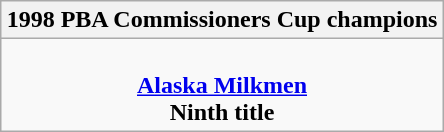<table class=wikitable style="text-align:center; margin:auto">
<tr>
<th>1998 PBA Commissioners Cup champions</th>
</tr>
<tr>
<td><br> <strong><a href='#'>Alaska Milkmen</a></strong> <br> <strong>Ninth title</strong></td>
</tr>
</table>
